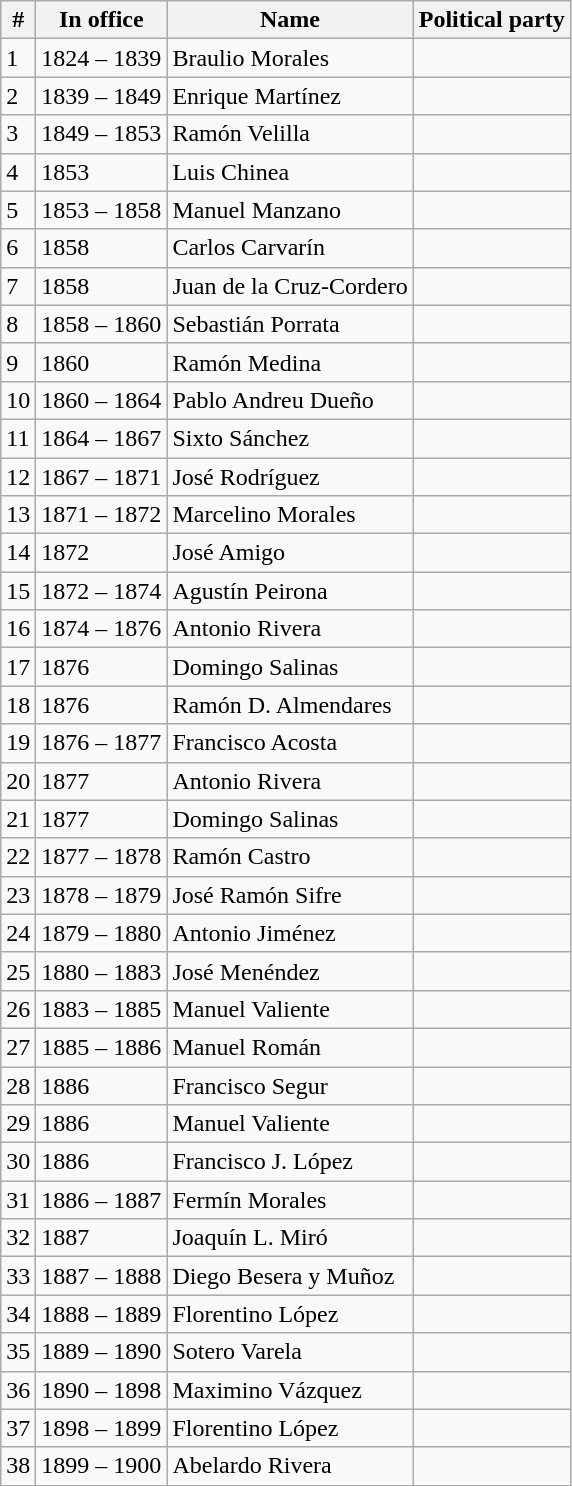<table class="sortable wikitable">
<tr>
<th>#</th>
<th>In office</th>
<th>Name</th>
<th>Political party</th>
</tr>
<tr>
<td>1</td>
<td>1824 – 1839</td>
<td>Braulio Morales</td>
<td></td>
</tr>
<tr>
<td>2</td>
<td>1839 – 1849</td>
<td>Enrique Martínez</td>
<td></td>
</tr>
<tr>
<td>3</td>
<td>1849 – 1853</td>
<td>Ramón Velilla</td>
<td></td>
</tr>
<tr>
<td>4</td>
<td>1853</td>
<td>Luis Chinea</td>
<td></td>
</tr>
<tr>
<td>5</td>
<td>1853 – 1858</td>
<td>Manuel Manzano</td>
<td></td>
</tr>
<tr>
<td>6</td>
<td>1858</td>
<td>Carlos Carvarín</td>
<td></td>
</tr>
<tr>
<td>7</td>
<td>1858</td>
<td>Juan de la Cruz-Cordero</td>
<td></td>
</tr>
<tr>
<td>8</td>
<td>1858 – 1860</td>
<td>Sebastián Porrata</td>
<td></td>
</tr>
<tr>
<td>9</td>
<td>1860</td>
<td>Ramón Medina</td>
<td></td>
</tr>
<tr>
<td>10</td>
<td>1860 – 1864</td>
<td>Pablo Andreu Dueño</td>
<td></td>
</tr>
<tr>
<td>11</td>
<td>1864 – 1867</td>
<td>Sixto Sánchez</td>
<td></td>
</tr>
<tr>
<td>12</td>
<td>1867 – 1871</td>
<td>José Rodríguez</td>
<td></td>
</tr>
<tr>
<td>13</td>
<td>1871 – 1872</td>
<td>Marcelino Morales</td>
<td></td>
</tr>
<tr>
<td>14</td>
<td>1872</td>
<td>José Amigo</td>
<td></td>
</tr>
<tr>
<td>15</td>
<td>1872 – 1874</td>
<td>Agustín Peirona</td>
<td></td>
</tr>
<tr>
<td>16</td>
<td>1874 – 1876</td>
<td>Antonio Rivera</td>
<td></td>
</tr>
<tr>
<td>17</td>
<td>1876</td>
<td>Domingo Salinas</td>
<td></td>
</tr>
<tr>
<td>18</td>
<td>1876</td>
<td>Ramón D. Almendares</td>
<td></td>
</tr>
<tr>
<td>19</td>
<td>1876 – 1877</td>
<td>Francisco Acosta</td>
<td></td>
</tr>
<tr>
<td>20</td>
<td>1877</td>
<td>Antonio Rivera</td>
<td></td>
</tr>
<tr>
<td>21</td>
<td>1877</td>
<td>Domingo Salinas</td>
<td></td>
</tr>
<tr>
<td>22</td>
<td>1877 – 1878</td>
<td>Ramón Castro</td>
<td></td>
</tr>
<tr>
<td>23</td>
<td>1878 – 1879</td>
<td>José Ramón Sifre</td>
<td></td>
</tr>
<tr>
<td>24</td>
<td>1879 – 1880</td>
<td>Antonio Jiménez</td>
<td></td>
</tr>
<tr>
<td>25</td>
<td>1880 – 1883</td>
<td>José Menéndez</td>
<td></td>
</tr>
<tr>
<td>26</td>
<td>1883 – 1885</td>
<td>Manuel Valiente</td>
<td></td>
</tr>
<tr>
<td>27</td>
<td>1885 – 1886</td>
<td>Manuel Román</td>
<td></td>
</tr>
<tr>
<td>28</td>
<td>1886</td>
<td>Francisco Segur</td>
<td></td>
</tr>
<tr>
<td>29</td>
<td>1886</td>
<td>Manuel Valiente</td>
<td></td>
</tr>
<tr>
<td>30</td>
<td>1886</td>
<td>Francisco J. López</td>
<td></td>
</tr>
<tr>
<td>31</td>
<td>1886 – 1887</td>
<td>Fermín Morales</td>
<td></td>
</tr>
<tr>
<td>32</td>
<td>1887</td>
<td>Joaquín L. Miró</td>
<td></td>
</tr>
<tr>
<td>33</td>
<td>1887 – 1888</td>
<td>Diego Besera y Muñoz</td>
<td></td>
</tr>
<tr>
<td>34</td>
<td>1888 – 1889</td>
<td>Florentino López</td>
<td></td>
</tr>
<tr>
<td>35</td>
<td>1889 – 1890</td>
<td>Sotero Varela</td>
<td></td>
</tr>
<tr>
<td>36</td>
<td>1890 – 1898</td>
<td>Maximino Vázquez</td>
<td></td>
</tr>
<tr>
<td>37</td>
<td>1898 – 1899</td>
<td>Florentino López</td>
<td></td>
</tr>
<tr>
<td>38</td>
<td>1899 – 1900</td>
<td>Abelardo Rivera</td>
<td></td>
</tr>
<tr>
</tr>
</table>
